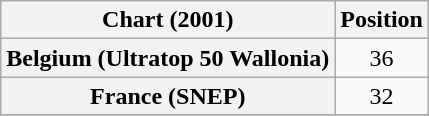<table class="wikitable sortable plainrowheaders">
<tr>
<th>Chart (2001)</th>
<th>Position</th>
</tr>
<tr>
<th scope="row">Belgium (Ultratop 50 Wallonia)</th>
<td style="text-align:center;">36</td>
</tr>
<tr>
<th scope="row">France (SNEP)</th>
<td style="text-align:center;">32</td>
</tr>
<tr>
</tr>
</table>
